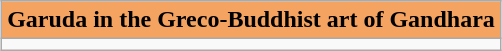<table class="wikitable" style="margin:0 auto;"  align="center"  colspan=1 cellpadding="3" style="font-size: 80%; width: 100%;">
<tr>
<td align="center" colspan=1 style="background:#F4A460; font-size: 100%;"><strong>Garuda in the Greco-Buddhist art of Gandhara</strong></td>
</tr>
<tr>
<td></td>
</tr>
</table>
